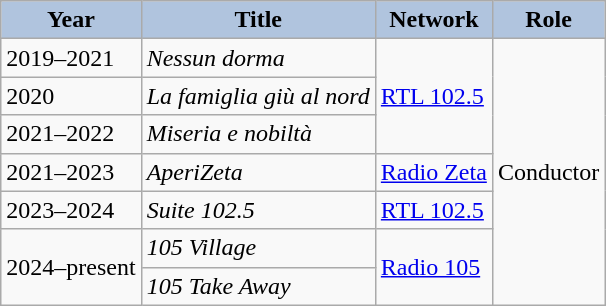<table class="wikitable">
<tr>
<th style="background:#B0C4DE;">Year</th>
<th style="background:#B0C4DE;">Title</th>
<th style="background:#B0C4DE;">Network</th>
<th style="background:#B0C4DE;">Role</th>
</tr>
<tr>
<td>2019–2021</td>
<td><em>Nessun dorma</em></td>
<td rowspan="3"><a href='#'>RTL 102.5</a></td>
<td rowspan="7">Conductor</td>
</tr>
<tr>
<td>2020</td>
<td><em>La famiglia giù al nord</em></td>
</tr>
<tr>
<td>2021–2022</td>
<td><em>Miseria e nobiltà</em></td>
</tr>
<tr>
<td>2021–2023</td>
<td><em>AperiZeta</em></td>
<td><a href='#'>Radio Zeta</a></td>
</tr>
<tr>
<td>2023–2024</td>
<td><em>Suite 102.5</em></td>
<td><a href='#'>RTL 102.5</a></td>
</tr>
<tr>
<td rowspan="2">2024–present</td>
<td><em>105 Village</em></td>
<td rowspan="2"><a href='#'>Radio 105</a></td>
</tr>
<tr>
<td><em>105 Take Away</em></td>
</tr>
</table>
